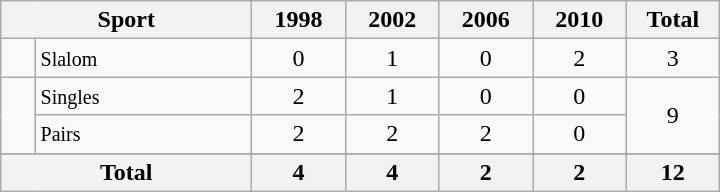<table class="wikitable sortable" style="text-align:center;">
<tr>
<th colspan=2 rowspan=1 width=160>Sport</th>
<th width=55>1998</th>
<th width=55>2002</th>
<th width=55>2006</th>
<th width=55>2010</th>
<th width=55>Total</th>
</tr>
<tr colspan=2>
<td align=left></td>
<td align=left><small>Slalom</small></td>
<td>0</td>
<td>1</td>
<td>0</td>
<td>2</td>
<td>3</td>
</tr>
<tr>
<td rowspan=2 align=left></td>
<td align=left><small>Singles</small></td>
<td>2</td>
<td>1</td>
<td>0</td>
<td>0</td>
<td rowspan=2>9</td>
</tr>
<tr>
<td align=left><small>Pairs</small></td>
<td>2</td>
<td>2</td>
<td>2</td>
<td>0</td>
</tr>
<tr>
</tr>
<tr class="sortbottom">
<th colspan=2>Total</th>
<th>4</th>
<th>4</th>
<th>2</th>
<th>2</th>
<th>12</th>
</tr>
</table>
